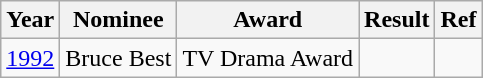<table class="wikitable">
<tr>
<th>Year</th>
<th>Nominee</th>
<th>Award</th>
<th>Result</th>
<th>Ref</th>
</tr>
<tr>
<td><a href='#'>1992</a></td>
<td>Bruce Best</td>
<td>TV Drama Award</td>
<td></td>
<td></td>
</tr>
</table>
